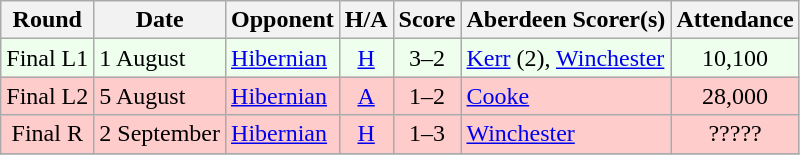<table class="wikitable" style="text-align:center">
<tr>
<th>Round</th>
<th>Date</th>
<th>Opponent</th>
<th>H/A</th>
<th>Score</th>
<th>Aberdeen Scorer(s)</th>
<th>Attendance</th>
</tr>
<tr bgcolor=#EEFFEE>
<td>Final L1</td>
<td align=left>1 August</td>
<td align=left><a href='#'>Hibernian</a></td>
<td><a href='#'>H</a></td>
<td>3–2</td>
<td align=left><a href='#'>Kerr</a> (2), <a href='#'>Winchester</a></td>
<td>10,100</td>
</tr>
<tr bgcolor=#FFCCCC>
<td>Final L2</td>
<td align=left>5 August</td>
<td align=left><a href='#'>Hibernian</a></td>
<td><a href='#'>A</a></td>
<td>1–2</td>
<td align=left><a href='#'>Cooke</a></td>
<td>28,000</td>
</tr>
<tr bgcolor=#FFCCCC>
<td>Final R</td>
<td align=left>2 September</td>
<td align=left><a href='#'>Hibernian</a></td>
<td><a href='#'>H</a></td>
<td>1–3</td>
<td align=left><a href='#'>Winchester</a></td>
<td>?????</td>
</tr>
<tr>
</tr>
</table>
